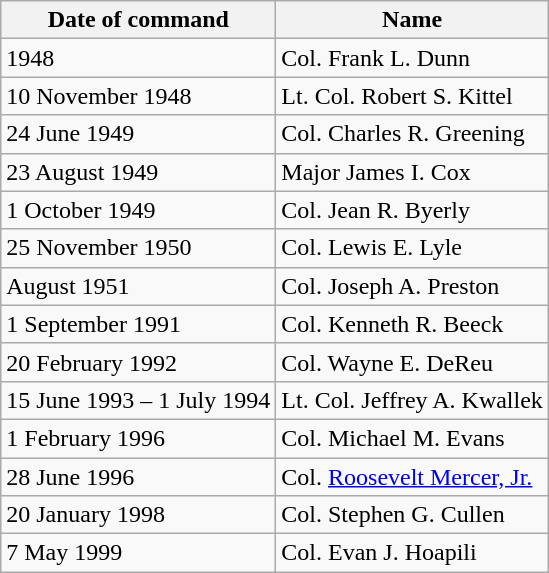<table class="wikitable" align=left>
<tr>
<th>Date of command</th>
<th align=center>Name</th>
</tr>
<tr>
<td>1948</td>
<td>Col. Frank L. Dunn</td>
</tr>
<tr>
<td>10 November 1948</td>
<td>Lt. Col. Robert S. Kittel</td>
</tr>
<tr>
<td>24 June 1949</td>
<td>Col. Charles R. Greening</td>
</tr>
<tr>
<td>23 August 1949</td>
<td>Major James I. Cox</td>
</tr>
<tr>
<td>1 October 1949</td>
<td>Col. Jean R. Byerly</td>
</tr>
<tr>
<td>25 November 1950</td>
<td>Col. Lewis E. Lyle</td>
</tr>
<tr>
<td>August 1951</td>
<td>Col. Joseph A. Preston</td>
</tr>
<tr>
<td>1 September 1991</td>
<td>Col. Kenneth R. Beeck</td>
</tr>
<tr>
<td>20 February 1992</td>
<td>Col. Wayne E. DeReu</td>
</tr>
<tr>
<td>15 June 1993 – 1 July 1994</td>
<td>Lt. Col. Jeffrey A. Kwallek</td>
</tr>
<tr>
<td>1 February 1996</td>
<td>Col. Michael M. Evans</td>
</tr>
<tr>
<td>28 June 1996</td>
<td>Col. <a href='#'>Roosevelt Mercer, Jr.</a></td>
</tr>
<tr>
<td>20 January 1998</td>
<td>Col. Stephen G. Cullen</td>
</tr>
<tr>
<td>7 May 1999</td>
<td>Col. Evan J. Hoapili</td>
</tr>
</table>
